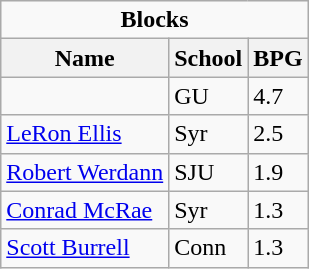<table class="wikitable">
<tr>
<td colspan=3 style="text-align:center;"><strong>Blocks</strong></td>
</tr>
<tr>
<th>Name</th>
<th>School</th>
<th>BPG</th>
</tr>
<tr>
<td></td>
<td>GU</td>
<td>4.7</td>
</tr>
<tr>
<td><a href='#'>LeRon Ellis</a></td>
<td>Syr</td>
<td>2.5</td>
</tr>
<tr>
<td><a href='#'>Robert Werdann</a></td>
<td>SJU</td>
<td>1.9</td>
</tr>
<tr>
<td><a href='#'>Conrad McRae</a></td>
<td>Syr</td>
<td>1.3</td>
</tr>
<tr>
<td><a href='#'>Scott Burrell</a></td>
<td>Conn</td>
<td>1.3</td>
</tr>
</table>
